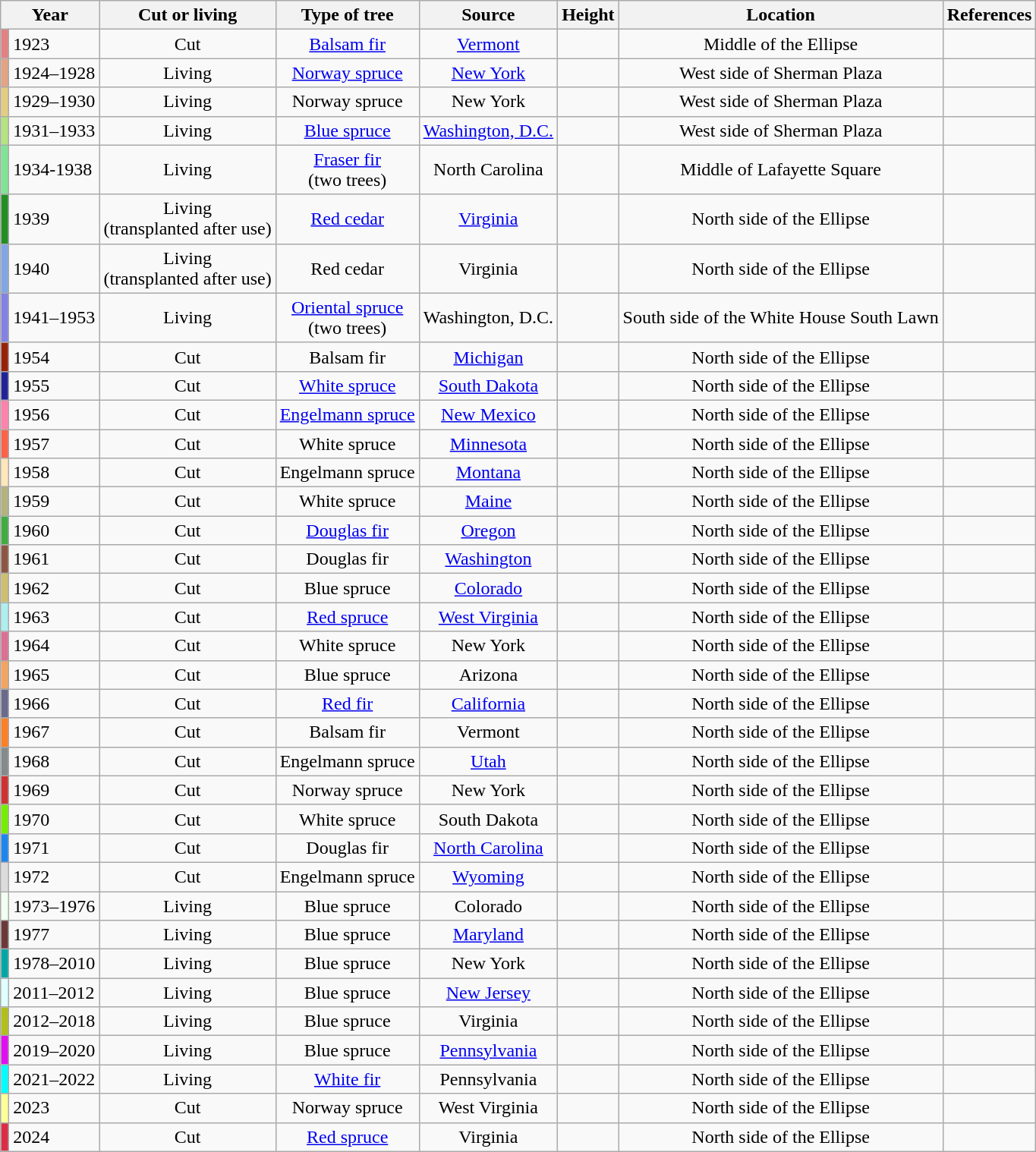<table class="wikitable" style="text-align: center;" style="background: #FFFFFF;">
<tr>
<th colspan="2">Year</th>
<th>Cut or living</th>
<th>Type of tree</th>
<th>Source</th>
<th>Height</th>
<th>Location</th>
<th>References</th>
</tr>
<tr>
<td bgcolor="e38181"></td>
<td align="left">1923</td>
<td align="center">Cut</td>
<td align="center"><a href='#'>Balsam fir</a></td>
<td align="center"><a href='#'>Vermont</a></td>
<td align="center"></td>
<td align="center">Middle of the Ellipse</td>
<td align="center"></td>
</tr>
<tr>
<td bgcolor="e2a482"></td>
<td align="left">1924–1928</td>
<td align="center">Living</td>
<td align="center"><a href='#'>Norway spruce</a></td>
<td align="center"><a href='#'>New York</a></td>
<td align="center"></td>
<td align="center">West side of Sherman Plaza</td>
<td align="center"></td>
</tr>
<tr>
<td bgcolor="e3cd81"></td>
<td align="left">1929–1930</td>
<td align="center">Living</td>
<td align="center">Norway spruce</td>
<td align="center">New York</td>
<td align="center"></td>
<td align="center">West side of Sherman Plaza</td>
<td align="center"></td>
</tr>
<tr>
<td bgcolor="b4e381"></td>
<td align="left">1931–1933</td>
<td align="center">Living</td>
<td align="center"><a href='#'>Blue spruce</a></td>
<td align="center"><a href='#'>Washington, D.C.</a></td>
<td align="center"></td>
<td align="center">West side of Sherman Plaza</td>
<td align="center"></td>
</tr>
<tr>
<td bgcolor="81e393"></td>
<td align="left">1934-1938</td>
<td align="center">Living</td>
<td align="center"><a href='#'>Fraser fir</a><br>(two trees)</td>
<td align="center">North Carolina</td>
<td align="center"></td>
<td align="center">Middle of Lafayette Square</td>
<td align="center"></td>
</tr>
<tr>
<td bgcolor="238e23"></td>
<td align="left">1939</td>
<td align="center">Living<br>(transplanted after use)</td>
<td align="center"><a href='#'>Red cedar</a></td>
<td align="center"><a href='#'>Virginia</a></td>
<td align="center"></td>
<td align="center">North side of the Ellipse</td>
<td align="center"></td>
</tr>
<tr>
<td bgcolor="81a6e3"></td>
<td align="left">1940</td>
<td align="center">Living<br>(transplanted after use)</td>
<td align="center">Red cedar</td>
<td align="center">Virginia</td>
<td align="center"></td>
<td align="center">North side of the Ellipse</td>
<td align="center"></td>
</tr>
<tr>
<td bgcolor="8381e3"></td>
<td align="left">1941–1953</td>
<td align="center">Living</td>
<td align="center"><a href='#'>Oriental spruce</a><br>(two trees)</td>
<td align="center">Washington, D.C.</td>
<td align="center"></td>
<td align="center">South side of the White House South Lawn</td>
<td align="center"></td>
</tr>
<tr>
<td bgcolor="9722r8"></td>
<td align="left">1954</td>
<td align="center">Cut</td>
<td align="center">Balsam fir</td>
<td align="center"><a href='#'>Michigan</a></td>
<td align="center"></td>
<td align="center">North side of the Ellipse</td>
<td align="center"></td>
</tr>
<tr>
<td bgcolor="222298"></td>
<td align="left">1955</td>
<td align="center">Cut</td>
<td align="center"><a href='#'>White spruce</a></td>
<td align="center"><a href='#'>South Dakota</a></td>
<td align="center"></td>
<td align="center">North side of the Ellipse</td>
<td align="center"></td>
</tr>
<tr>
<td bgcolor="ff82ab"></td>
<td align="left">1956</td>
<td align="center">Cut</td>
<td align="center"><a href='#'>Engelmann spruce</a></td>
<td align="center"><a href='#'>New Mexico</a></td>
<td align="center"></td>
<td align="center">North side of the Ellipse</td>
<td align="center"></td>
</tr>
<tr>
<td bgcolor="ff6347"></td>
<td align="left">1957</td>
<td align="center">Cut</td>
<td align="center">White spruce</td>
<td align="center"><a href='#'>Minnesota</a></td>
<td align="center"></td>
<td align="center">North side of the Ellipse</td>
<td align="center"></td>
</tr>
<tr>
<td bgcolor="ffe7ba"></td>
<td align="left">1958</td>
<td align="center">Cut</td>
<td align="center">Engelmann spruce</td>
<td align="center"><a href='#'>Montana</a></td>
<td align="center"></td>
<td align="center">North side of the Ellipse</td>
<td align="center"></td>
</tr>
<tr>
<td bgcolor="b3b37e"></td>
<td align="left">1959</td>
<td align="center">Cut</td>
<td align="center">White spruce</td>
<td align="center"><a href='#'>Maine</a></td>
<td align="center"></td>
<td align="center">North side of the Ellipse</td>
<td align="center"></td>
</tr>
<tr>
<td bgcolor="41ac41"></td>
<td align="left">1960</td>
<td align="center">Cut</td>
<td align="center"><a href='#'>Douglas fir</a></td>
<td align="center"><a href='#'>Oregon</a></td>
<td align="center"></td>
<td align="center">North side of the Ellipse</td>
<td align="center"></td>
</tr>
<tr>
<td bgcolor="8b5742"></td>
<td align="left">1961</td>
<td align="center">Cut</td>
<td align="center">Douglas fir</td>
<td align="center"><a href='#'>Washington</a></td>
<td align="center"></td>
<td align="center">North side of the Ellipse</td>
<td align="center"></td>
</tr>
<tr>
<td bgcolor="cdbe70"></td>
<td align="left">1962</td>
<td align="center">Cut</td>
<td align="center">Blue spruce</td>
<td align="center"><a href='#'>Colorado</a></td>
<td align="center"></td>
<td align="center">North side of the Ellipse</td>
<td align="center"></td>
</tr>
<tr>
<td bgcolor="afeeee"></td>
<td align="left">1963</td>
<td align="center">Cut</td>
<td align="center"><a href='#'>Red spruce</a></td>
<td align="center"><a href='#'>West Virginia</a></td>
<td align="center"></td>
<td align="center">North side of the Ellipse</td>
<td align="center"></td>
</tr>
<tr>
<td bgcolor="db7093"></td>
<td align="left">1964</td>
<td align="center">Cut</td>
<td align="center">White spruce</td>
<td align="center">New York</td>
<td align="center"></td>
<td align="center">North side of the Ellipse</td>
<td align="center"></td>
</tr>
<tr>
<td bgcolor="f4a460"></td>
<td align="left">1965</td>
<td align="center">Cut</td>
<td align="center">Blue spruce</td>
<td align="center">Arizona</td>
<td align="center"></td>
<td align="center">North side of the Ellipse</td>
<td align="center"></td>
</tr>
<tr>
<td bgcolor="6a6a8d"></td>
<td align="left">1966</td>
<td align="center">Cut</td>
<td align="center"><a href='#'>Red fir</a></td>
<td align="center"><a href='#'>California</a></td>
<td align="center"></td>
<td align="center">North side of the Ellipse</td>
<td align="center"></td>
</tr>
<tr>
<td bgcolor="ff7f24"></td>
<td align="left">1967</td>
<td align="center">Cut</td>
<td align="center">Balsam fir</td>
<td align="center">Vermont</td>
<td align="center"></td>
<td align="center">North side of the Ellipse</td>
<td align="center"></td>
</tr>
<tr>
<td bgcolor="838b8b"></td>
<td align="left">1968</td>
<td align="center">Cut</td>
<td align="center">Engelmann spruce</td>
<td align="center"><a href='#'>Utah</a></td>
<td align="center"></td>
<td align="center">North side of the Ellipse</td>
<td align="center"></td>
</tr>
<tr>
<td bgcolor="cd3333"></td>
<td align="left">1969</td>
<td align="center">Cut</td>
<td align="center">Norway spruce</td>
<td align="center">New York</td>
<td align="center"></td>
<td align="center">North side of the Ellipse</td>
<td align="center"></td>
</tr>
<tr>
<td bgcolor="76ee00"></td>
<td align="left">1970</td>
<td align="center">Cut</td>
<td align="center">White spruce</td>
<td align="center">South Dakota</td>
<td align="center"></td>
<td align="center">North side of the Ellipse</td>
<td align="center"></td>
</tr>
<tr>
<td bgcolor="1c86ee"></td>
<td align="left">1971</td>
<td align="center">Cut</td>
<td align="center">Douglas fir</td>
<td align="center"><a href='#'>North Carolina</a></td>
<td align="center"></td>
<td align="center">North side of the Ellipse</td>
<td align="center"></td>
</tr>
<tr>
<td bgcolor="dcdcdc"></td>
<td align="left">1972</td>
<td align="center">Cut</td>
<td align="center">Engelmann spruce</td>
<td align="center"><a href='#'>Wyoming</a></td>
<td align="center"></td>
<td align="center">North side of the Ellipse</td>
<td align="center"></td>
</tr>
<tr>
<td bgcolor="f0fff0"></td>
<td align="left">1973–1976</td>
<td align="center">Living</td>
<td align="center">Blue spruce</td>
<td align="center">Colorado</td>
<td align="center"></td>
<td align="center">North side of the Ellipse</td>
<td align="center"></td>
</tr>
<tr>
<td bgcolor="6b3939"></td>
<td align="left">1977</td>
<td align="center">Living</td>
<td align="center">Blue spruce</td>
<td align="center"><a href='#'>Maryland</a></td>
<td align="center"></td>
<td align="center">North side of the Ellipse</td>
<td align="center"></td>
</tr>
<tr>
<td bgcolor="00a6a6"></td>
<td align="left">1978–2010</td>
<td align="center">Living</td>
<td align="center">Blue spruce</td>
<td align="center">New York</td>
<td align="center"></td>
<td align="center">North side of the Ellipse</td>
<td align="center"></td>
</tr>
<tr>
<td bgcolor="e0ffff"></td>
<td align="left">2011–2012</td>
<td align="center">Living</td>
<td align="center">Blue spruce</td>
<td align="center"><a href='#'>New Jersey</a></td>
<td align="center"></td>
<td align="center">North side of the Ellipse</td>
<td align="center"></td>
</tr>
<tr>
<td bgcolor="B0BF1A"></td>
<td align="left">2012–2018</td>
<td align="center">Living</td>
<td align="center">Blue spruce</td>
<td align="center">Virginia</td>
<td align="center"></td>
<td align="center">North side of the Ellipse</td>
<td align="center"></td>
</tr>
<tr>
<td bgcolor="e000fff"></td>
<td align="left">2019–2020</td>
<td align="center">Living</td>
<td align="center">Blue spruce</td>
<td align="center"><a href='#'>Pennsylvania</a></td>
<td align="center"></td>
<td align="center">North side of the Ellipse</td>
<td align="center"></td>
</tr>
<tr>
<td bgcolor="00FFFF"></td>
<td align="left">2021–2022</td>
<td align="center">Living</td>
<td align="center"><a href='#'>White fir</a></td>
<td align="center">Pennsylvania</td>
<td align="center"></td>
<td align="center">North side of the Ellipse</td>
<td align="center"></td>
</tr>
<tr>
<td bgcolor="FFFF99"></td>
<td align="left">2023</td>
<td align="center">Cut</td>
<td align="center">Norway spruce</td>
<td align="center">West Virginia</td>
<td align="center"></td>
<td align="center">North side of the Ellipse</td>
<td align="center"></td>
</tr>
<tr>
<td bgcolor="DB2D43"></td>
<td align="left">2024</td>
<td align="center">Cut</td>
<td align="center"><a href='#'>Red spruce</a></td>
<td align="center">Virginia</td>
<td align="center"></td>
<td align="center">North side of the Ellipse</td>
<td align="center"></td>
</tr>
</table>
